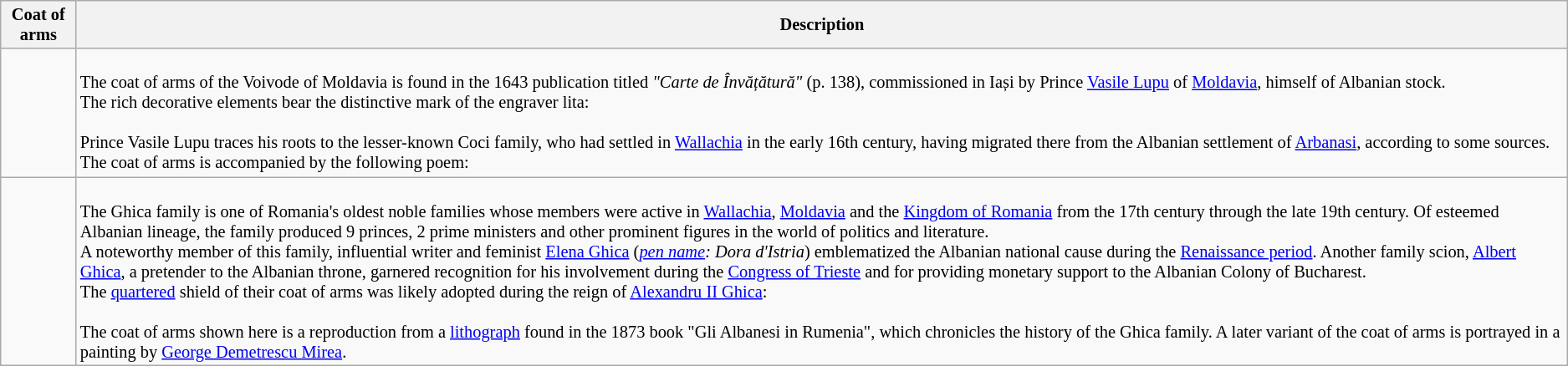<table class="wikitable" style="font-size:85%;">
<tr>
<th>Coat of arms</th>
<th>Description</th>
</tr>
<tr>
<td align="center"></td>
<td><br>The coat of arms of the Voivode of Moldavia is found in the 1643 publication titled <em>"Carte de Învățătură"</em> (p. 138), commissioned in Iași by Prince <a href='#'>Vasile Lupu</a> of <a href='#'>Moldavia</a>, himself of Albanian stock.<br>The rich decorative elements bear the distinctive mark of the engraver lita:<br><br>Prince Vasile Lupu traces his roots to the lesser-known Coci family, who had settled in <a href='#'>Wallachia</a> in the early 16th century, having migrated there from the Albanian settlement of <a href='#'>Arbanasi</a>, according to some sources.<br>The coat of arms is accompanied by the following poem:<br></td>
</tr>
<tr>
<td align="center"></td>
<td><br>The Ghica family is one of Romania's oldest noble families whose members were active in <a href='#'>Wallachia</a>, <a href='#'>Moldavia</a> and the <a href='#'>Kingdom of Romania</a> from the 17th century through the late 19th century. Of esteemed Albanian lineage, the family produced 9 princes, 2 prime ministers and other prominent figures in the world of politics and literature.<br>A noteworthy member of this family, influential writer and feminist <a href='#'>Elena Ghica</a> (<em><a href='#'>pen name</a>: Dora d'Istria</em>) emblematized the Albanian national cause during the <a href='#'>Renaissance period</a>. 
Another family scion, <a href='#'>Albert Ghica</a>, a pretender to the Albanian throne, garnered recognition for his involvement during the <a href='#'>Congress of Trieste</a> and for providing monetary support to the Albanian Colony of Bucharest.<br>The <a href='#'>quartered</a> shield of their coat of arms was likely adopted during the reign of <a href='#'>Alexandru II Ghica</a>:<br><br>The coat of arms shown here is a reproduction from a <a href='#'>lithograph</a> found in the 1873 book "Gli Albanesi in Rumenia", which chronicles the history of the Ghica family. A later variant of the coat of arms is portrayed in a painting by <a href='#'>George Demetrescu Mirea</a>.</td>
</tr>
</table>
